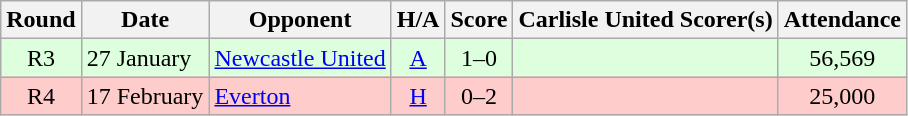<table class="wikitable" style="text-align:center">
<tr>
<th>Round</th>
<th>Date</th>
<th>Opponent</th>
<th>H/A</th>
<th>Score</th>
<th>Carlisle United Scorer(s)</th>
<th>Attendance</th>
</tr>
<tr bgcolor=#ddffdd>
<td>R3</td>
<td align=left>27 January</td>
<td align=left><a href='#'>Newcastle United</a></td>
<td><a href='#'>A</a></td>
<td>1–0</td>
<td align=left></td>
<td>56,569</td>
</tr>
<tr bgcolor=#FFCCCC>
<td>R4</td>
<td align=left>17 February</td>
<td align=left><a href='#'>Everton</a></td>
<td><a href='#'>H</a></td>
<td>0–2</td>
<td align=left></td>
<td>25,000</td>
</tr>
</table>
